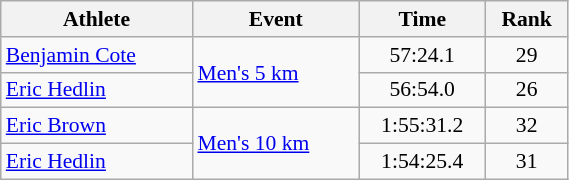<table class="wikitable" style="text-align:center; font-size:90%; width:30%">
<tr>
<th>Athlete</th>
<th>Event</th>
<th>Time</th>
<th>Rank</th>
</tr>
<tr>
<td align=left><a href='#'>Benjamin Cote</a></td>
<td align=left rowspan=2><a href='#'>Men's 5 km</a></td>
<td>57:24.1</td>
<td>29</td>
</tr>
<tr>
<td align=left><a href='#'>Eric Hedlin</a></td>
<td>56:54.0</td>
<td>26</td>
</tr>
<tr>
<td align=left><a href='#'>Eric Brown</a></td>
<td align=left rowspan=2><a href='#'>Men's 10 km</a></td>
<td>1:55:31.2</td>
<td>32</td>
</tr>
<tr>
<td align=left><a href='#'>Eric Hedlin</a></td>
<td>1:54:25.4</td>
<td>31</td>
</tr>
</table>
